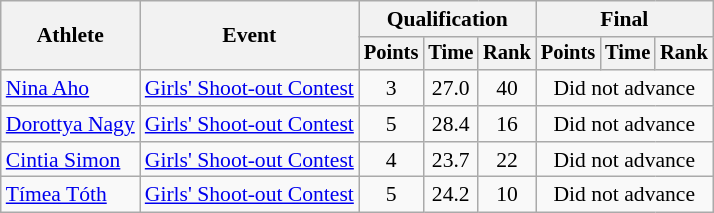<table class="wikitable" style="font-size:90%;">
<tr>
<th rowspan=2>Athlete</th>
<th rowspan=2>Event</th>
<th colspan=3>Qualification</th>
<th colspan=3>Final</th>
</tr>
<tr style="font-size:95%">
<th>Points</th>
<th>Time</th>
<th>Rank</th>
<th>Points</th>
<th>Time</th>
<th>Rank</th>
</tr>
<tr align=center>
<td align=left><a href='#'>Nina Aho</a></td>
<td align=left><a href='#'>Girls' Shoot-out Contest</a></td>
<td>3</td>
<td>27.0</td>
<td>40</td>
<td colspan=3>Did not advance</td>
</tr>
<tr align=center>
<td align=left><a href='#'>Dorottya Nagy</a></td>
<td align=left><a href='#'>Girls' Shoot-out Contest</a></td>
<td>5</td>
<td>28.4</td>
<td>16</td>
<td colspan=3>Did not advance</td>
</tr>
<tr align=center>
<td align=left><a href='#'>Cintia Simon</a></td>
<td align=left><a href='#'>Girls' Shoot-out Contest</a></td>
<td>4</td>
<td>23.7</td>
<td>22</td>
<td colspan=3>Did not advance</td>
</tr>
<tr align=center>
<td align=left><a href='#'>Tímea Tóth</a></td>
<td align=left><a href='#'>Girls' Shoot-out Contest</a></td>
<td>5</td>
<td>24.2</td>
<td>10</td>
<td colspan=3>Did not advance</td>
</tr>
</table>
